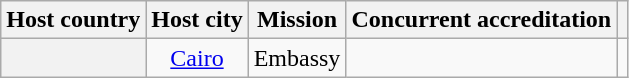<table class="wikitable plainrowheaders" style="text-align:center;">
<tr>
<th scope="col">Host country</th>
<th scope="col">Host city</th>
<th scope="col">Mission</th>
<th scope="col">Concurrent accreditation</th>
<th scope="col"></th>
</tr>
<tr>
<th scope="row"></th>
<td><a href='#'>Cairo</a></td>
<td>Embassy</td>
<td></td>
<td></td>
</tr>
</table>
